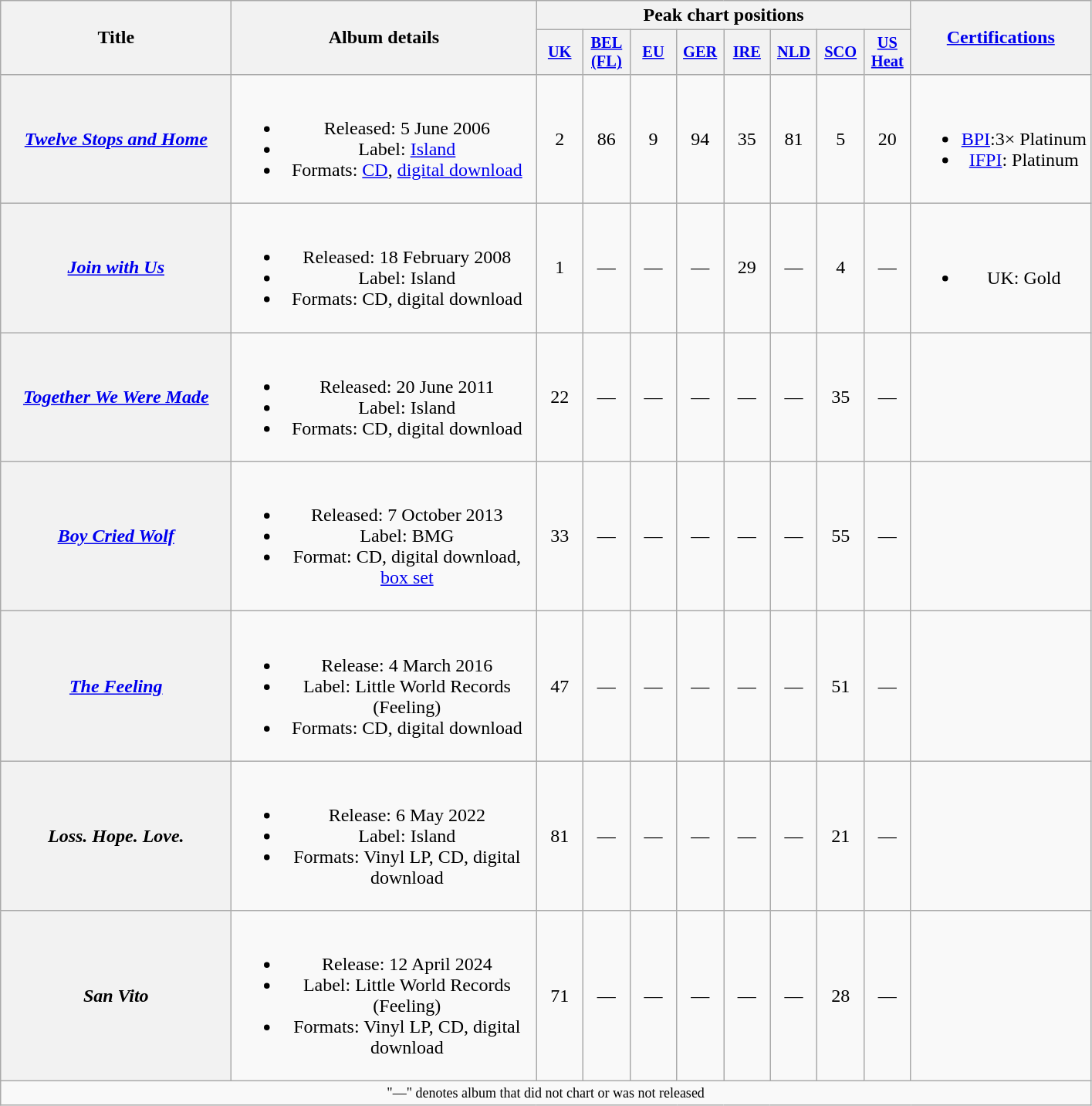<table class="wikitable plainrowheaders" style="text-align:center;" border="1">
<tr>
<th scope="col" rowspan="2" style="width:12em;">Title</th>
<th scope="col" rowspan="2" style="width:16em;">Album details</th>
<th scope="col" colspan="8">Peak chart positions</th>
<th scope="col" rowspan="2"><a href='#'>Certifications</a></th>
</tr>
<tr>
<th scope="col" style="width:2.5em;font-size:85%;"><a href='#'>UK</a><br></th>
<th scope="col" style="width:2.5em;font-size:85%;"><a href='#'>BEL<br>(FL)</a><br></th>
<th scope="col" style="width:2.5em;font-size:85%;"><a href='#'>EU</a><br></th>
<th scope="col" style="width:2.5em;font-size:85%;"><a href='#'>GER</a><br></th>
<th scope="col" style="width:2.5em;font-size:85%;"><a href='#'>IRE</a><br></th>
<th scope="col" style="width:2.5em;font-size:85%;"><a href='#'>NLD</a><br></th>
<th scope="col" style="width:2.5em;font-size:85%;"><a href='#'>SCO</a><br></th>
<th scope="col" style="width:2.5em;font-size:85%;"><a href='#'>US<br>Heat</a><br></th>
</tr>
<tr>
<th scope="row"><em><a href='#'>Twelve Stops and Home</a></em></th>
<td><br><ul><li>Released: 5 June 2006</li><li>Label: <a href='#'>Island</a></li><li>Formats: <a href='#'>CD</a>, <a href='#'>digital download</a></li></ul></td>
<td>2</td>
<td>86</td>
<td>9</td>
<td>94</td>
<td>35</td>
<td>81</td>
<td>5</td>
<td>20</td>
<td><br><ul><li><a href='#'>BPI</a>:3× Platinum</li><li><a href='#'>IFPI</a>: Platinum</li></ul></td>
</tr>
<tr>
<th scope="row"><em><a href='#'>Join with Us</a></em></th>
<td><br><ul><li>Released: 18 February 2008</li><li>Label: Island</li><li>Formats: CD, digital download</li></ul></td>
<td>1</td>
<td>—</td>
<td>—</td>
<td>—</td>
<td>29</td>
<td>—</td>
<td>4</td>
<td>—</td>
<td><br><ul><li>UK: Gold</li></ul></td>
</tr>
<tr>
<th scope="row"><em><a href='#'>Together We Were Made</a></em></th>
<td><br><ul><li>Released: 20 June 2011</li><li>Label: Island</li><li>Formats: CD, digital download</li></ul></td>
<td>22</td>
<td>—</td>
<td>—</td>
<td>—</td>
<td>—</td>
<td>—</td>
<td>35</td>
<td>—</td>
<td></td>
</tr>
<tr>
<th scope="row"><em><a href='#'>Boy Cried Wolf</a></em></th>
<td><br><ul><li>Released: 7 October 2013</li><li>Label: BMG</li><li>Format: CD, digital download, <a href='#'>box set</a></li></ul></td>
<td>33</td>
<td>—</td>
<td>—</td>
<td>—</td>
<td>—</td>
<td>—</td>
<td>55</td>
<td>—</td>
<td></td>
</tr>
<tr>
<th scope="row"><em><a href='#'>The Feeling</a></em></th>
<td><br><ul><li>Release: 4 March 2016</li><li>Label: Little World Records (Feeling)</li><li>Formats: CD, digital download</li></ul></td>
<td>47</td>
<td>—</td>
<td>—</td>
<td>—</td>
<td>—</td>
<td>—</td>
<td>51</td>
<td>—</td>
<td></td>
</tr>
<tr>
<th scope="row"><em>Loss. Hope. Love.</em></th>
<td><br><ul><li>Release: 6 May 2022</li><li>Label: Island</li><li>Formats: Vinyl LP, CD, digital download</li></ul></td>
<td>81</td>
<td>—</td>
<td>—</td>
<td>—</td>
<td>—</td>
<td>—</td>
<td>21</td>
<td>—</td>
<td></td>
</tr>
<tr>
<th scope="row"><em>San Vito</em></th>
<td><br><ul><li>Release: 12 April 2024</li><li>Label: Little World Records (Feeling)</li><li>Formats: Vinyl LP, CD, digital download</li></ul></td>
<td>71</td>
<td>—</td>
<td>—</td>
<td>—</td>
<td>—</td>
<td>—</td>
<td>28</td>
<td>—</td>
<td></td>
</tr>
<tr>
<td colspan="14" style="font-size:9pt">"—" denotes album that did not chart or was not released</td>
</tr>
</table>
